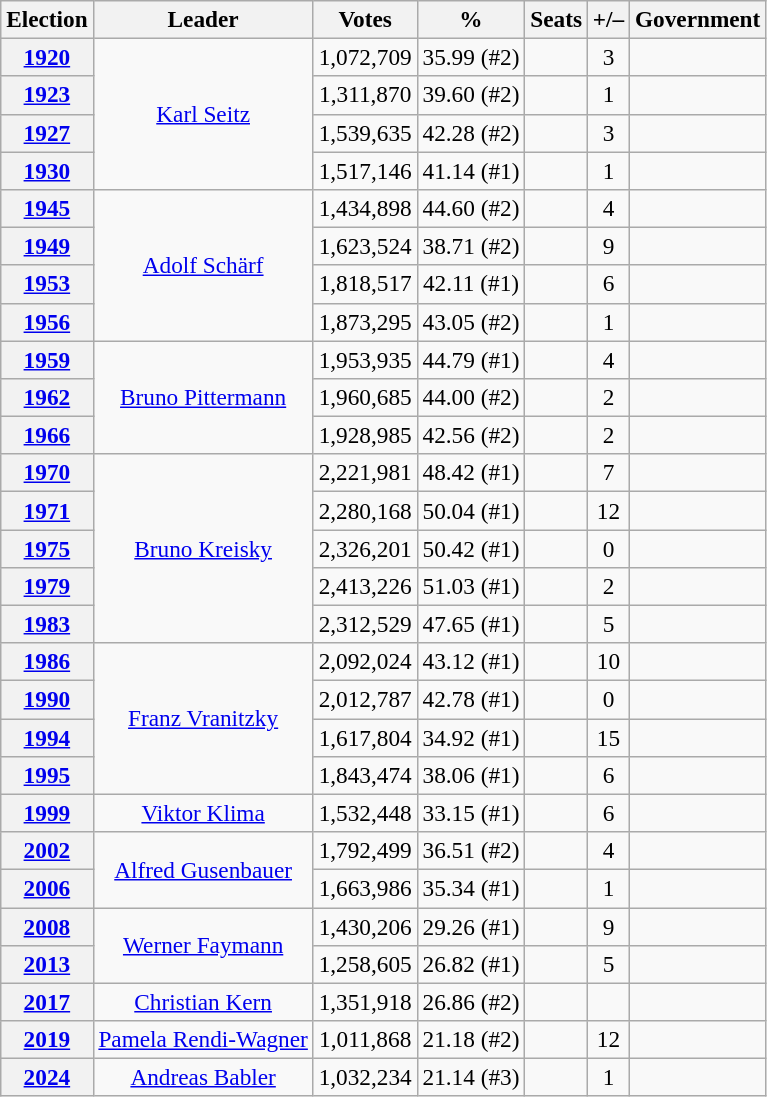<table class="wikitable" style="font-size:97%; text-align:center;">
<tr>
<th>Election</th>
<th>Leader</th>
<th>Votes</th>
<th>%</th>
<th>Seats</th>
<th>+/–</th>
<th>Government</th>
</tr>
<tr>
<th><a href='#'>1920</a></th>
<td rowspan=4><a href='#'>Karl Seitz</a></td>
<td>1,072,709</td>
<td>35.99 (#2)</td>
<td></td>
<td> 3</td>
<td></td>
</tr>
<tr>
<th><a href='#'>1923</a></th>
<td>1,311,870</td>
<td>39.60 (#2)</td>
<td></td>
<td> 1</td>
<td></td>
</tr>
<tr>
<th><a href='#'>1927</a></th>
<td>1,539,635</td>
<td>42.28 (#2)</td>
<td></td>
<td> 3</td>
<td></td>
</tr>
<tr>
<th><a href='#'>1930</a></th>
<td>1,517,146</td>
<td>41.14 (#1)</td>
<td></td>
<td> 1</td>
<td></td>
</tr>
<tr>
<th><a href='#'>1945</a></th>
<td rowspan=4><a href='#'>Adolf Schärf</a></td>
<td>1,434,898</td>
<td>44.60 (#2)</td>
<td></td>
<td> 4</td>
<td></td>
</tr>
<tr>
<th><a href='#'>1949</a></th>
<td>1,623,524</td>
<td>38.71 (#2)</td>
<td></td>
<td> 9</td>
<td></td>
</tr>
<tr>
<th><a href='#'>1953</a></th>
<td>1,818,517</td>
<td>42.11 (#1)</td>
<td></td>
<td> 6</td>
<td></td>
</tr>
<tr>
<th><a href='#'>1956</a></th>
<td>1,873,295</td>
<td>43.05 (#2)</td>
<td></td>
<td> 1</td>
<td></td>
</tr>
<tr>
<th><a href='#'>1959</a></th>
<td rowspan=3><a href='#'>Bruno Pittermann</a></td>
<td>1,953,935</td>
<td>44.79 (#1)</td>
<td></td>
<td> 4</td>
<td></td>
</tr>
<tr>
<th><a href='#'>1962</a></th>
<td>1,960,685</td>
<td>44.00 (#2)</td>
<td></td>
<td> 2</td>
<td></td>
</tr>
<tr>
<th><a href='#'>1966</a></th>
<td>1,928,985</td>
<td>42.56 (#2)</td>
<td></td>
<td> 2</td>
<td></td>
</tr>
<tr>
<th><a href='#'>1970</a></th>
<td rowspan=5><a href='#'>Bruno Kreisky</a></td>
<td>2,221,981</td>
<td>48.42 (#1)</td>
<td></td>
<td> 7</td>
<td></td>
</tr>
<tr>
<th><a href='#'>1971</a></th>
<td>2,280,168</td>
<td>50.04 (#1)</td>
<td></td>
<td> 12</td>
<td></td>
</tr>
<tr>
<th><a href='#'>1975</a></th>
<td>2,326,201</td>
<td>50.42 (#1)</td>
<td></td>
<td> 0</td>
<td></td>
</tr>
<tr>
<th><a href='#'>1979</a></th>
<td>2,413,226</td>
<td>51.03 (#1)</td>
<td></td>
<td> 2</td>
<td></td>
</tr>
<tr>
<th><a href='#'>1983</a></th>
<td>2,312,529</td>
<td>47.65 (#1)</td>
<td></td>
<td> 5</td>
<td></td>
</tr>
<tr>
<th><a href='#'>1986</a></th>
<td rowspan=4><a href='#'>Franz Vranitzky</a></td>
<td>2,092,024</td>
<td>43.12 (#1)</td>
<td></td>
<td> 10</td>
<td></td>
</tr>
<tr>
<th><a href='#'>1990</a></th>
<td>2,012,787</td>
<td>42.78 (#1)</td>
<td></td>
<td> 0</td>
<td></td>
</tr>
<tr>
<th><a href='#'>1994</a></th>
<td>1,617,804</td>
<td>34.92 (#1)</td>
<td></td>
<td> 15</td>
<td></td>
</tr>
<tr>
<th><a href='#'>1995</a></th>
<td>1,843,474</td>
<td>38.06 (#1)</td>
<td></td>
<td> 6</td>
<td></td>
</tr>
<tr>
<th><a href='#'>1999</a></th>
<td><a href='#'>Viktor Klima</a></td>
<td>1,532,448</td>
<td>33.15 (#1)</td>
<td></td>
<td> 6</td>
<td></td>
</tr>
<tr>
<th><a href='#'>2002</a></th>
<td rowspan=2><a href='#'>Alfred Gusenbauer</a></td>
<td>1,792,499</td>
<td>36.51 (#2)</td>
<td></td>
<td> 4</td>
<td></td>
</tr>
<tr>
<th><a href='#'>2006</a></th>
<td>1,663,986</td>
<td>35.34 (#1)</td>
<td></td>
<td> 1</td>
<td></td>
</tr>
<tr>
<th><a href='#'>2008</a></th>
<td rowspan=2><a href='#'>Werner Faymann</a></td>
<td>1,430,206</td>
<td>29.26 (#1)</td>
<td></td>
<td> 9</td>
<td></td>
</tr>
<tr>
<th><a href='#'>2013</a></th>
<td>1,258,605</td>
<td>26.82 (#1)</td>
<td></td>
<td> 5</td>
<td></td>
</tr>
<tr>
<th><a href='#'>2017</a></th>
<td><a href='#'>Christian Kern</a></td>
<td>1,351,918</td>
<td>26.86 (#2)</td>
<td></td>
<td></td>
<td></td>
</tr>
<tr>
<th><a href='#'>2019</a></th>
<td><a href='#'>Pamela Rendi-Wagner</a></td>
<td>1,011,868</td>
<td>21.18 (#2)</td>
<td></td>
<td> 12</td>
<td></td>
</tr>
<tr>
<th><a href='#'>2024</a></th>
<td><a href='#'>Andreas Babler</a></td>
<td>1,032,234</td>
<td>21.14 (#3)</td>
<td></td>
<td> 1</td>
<td></td>
</tr>
</table>
